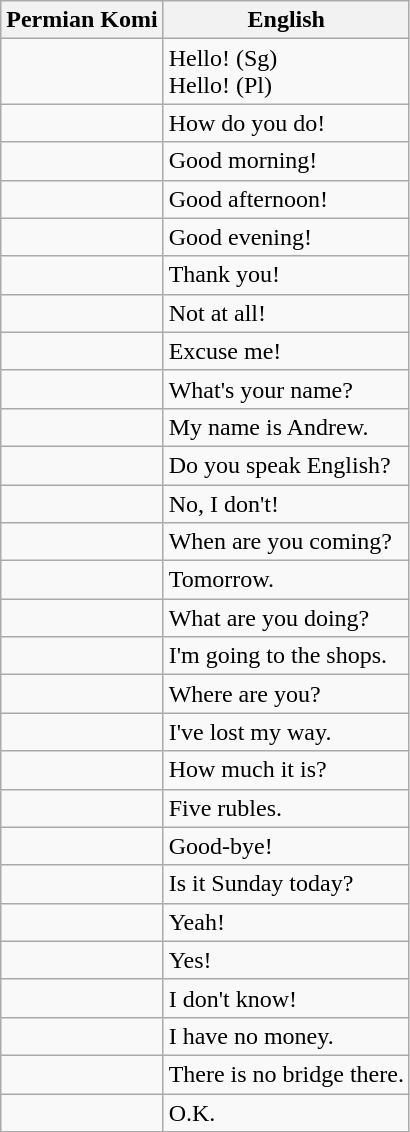<table class="wikitable">
<tr>
<th>Permian Komi</th>
<th>English</th>
</tr>
<tr>
<td></td>
<td>Hello! (Sg)<br> Hello! (Pl)</td>
</tr>
<tr>
<td></td>
<td>How do you do!</td>
</tr>
<tr>
<td></td>
<td>Good morning!</td>
</tr>
<tr>
<td></td>
<td>Good afternoon!</td>
</tr>
<tr>
<td></td>
<td>Good evening!</td>
</tr>
<tr>
<td></td>
<td>Thank you!</td>
</tr>
<tr>
<td></td>
<td>Not at all!</td>
</tr>
<tr>
<td></td>
<td>Excuse me!</td>
</tr>
<tr>
<td></td>
<td>What's your name?</td>
</tr>
<tr>
<td></td>
<td>My name is Andrew.</td>
</tr>
<tr>
<td></td>
<td>Do you speak English?</td>
</tr>
<tr>
<td></td>
<td>No, I don't!</td>
</tr>
<tr>
<td></td>
<td>When are you coming?</td>
</tr>
<tr>
<td></td>
<td>Tomorrow.</td>
</tr>
<tr>
<td></td>
<td>What are you doing?</td>
</tr>
<tr>
<td></td>
<td>I'm going to the shops.</td>
</tr>
<tr>
<td></td>
<td>Where are you?</td>
</tr>
<tr>
<td></td>
<td>I've lost my way.</td>
</tr>
<tr>
<td></td>
<td>How much it is?</td>
</tr>
<tr>
<td></td>
<td>Five rubles.</td>
</tr>
<tr>
<td></td>
<td>Good-bye!</td>
</tr>
<tr>
<td></td>
<td>Is it Sunday today?</td>
</tr>
<tr>
<td></td>
<td>Yeah!</td>
</tr>
<tr>
<td></td>
<td>Yes!</td>
</tr>
<tr>
<td></td>
<td>I don't know!</td>
</tr>
<tr>
<td></td>
<td>I have no money.</td>
</tr>
<tr>
<td></td>
<td>There is no bridge there.</td>
</tr>
<tr>
<td></td>
<td>O.K.</td>
</tr>
</table>
